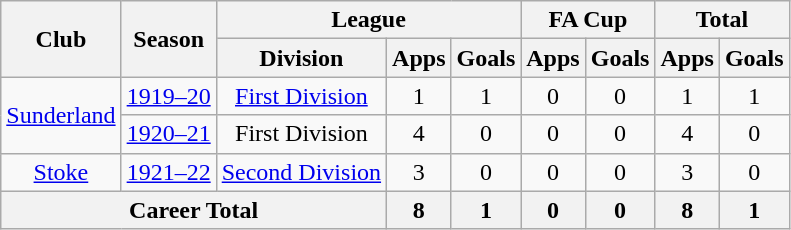<table class="wikitable" style="text-align: center;">
<tr>
<th rowspan="2">Club</th>
<th rowspan="2">Season</th>
<th colspan="3">League</th>
<th colspan="2">FA Cup</th>
<th colspan="2">Total</th>
</tr>
<tr>
<th>Division</th>
<th>Apps</th>
<th>Goals</th>
<th>Apps</th>
<th>Goals</th>
<th>Apps</th>
<th>Goals</th>
</tr>
<tr>
<td rowspan="2"><a href='#'>Sunderland</a></td>
<td><a href='#'>1919–20</a></td>
<td><a href='#'>First Division</a></td>
<td>1</td>
<td>1</td>
<td>0</td>
<td>0</td>
<td>1</td>
<td>1</td>
</tr>
<tr>
<td><a href='#'>1920–21</a></td>
<td>First Division</td>
<td>4</td>
<td>0</td>
<td>0</td>
<td>0</td>
<td>4</td>
<td>0</td>
</tr>
<tr>
<td><a href='#'>Stoke</a></td>
<td><a href='#'>1921–22</a></td>
<td><a href='#'>Second Division</a></td>
<td>3</td>
<td>0</td>
<td>0</td>
<td>0</td>
<td>3</td>
<td>0</td>
</tr>
<tr>
<th colspan="3">Career Total</th>
<th>8</th>
<th>1</th>
<th>0</th>
<th>0</th>
<th>8</th>
<th>1</th>
</tr>
</table>
